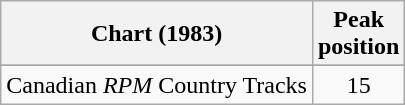<table class="wikitable sortable">
<tr>
<th align="left">Chart (1983)</th>
<th align="center">Peak<br>position</th>
</tr>
<tr>
</tr>
<tr>
<td align="left">Canadian <em>RPM</em> Country Tracks</td>
<td align="center">15</td>
</tr>
</table>
